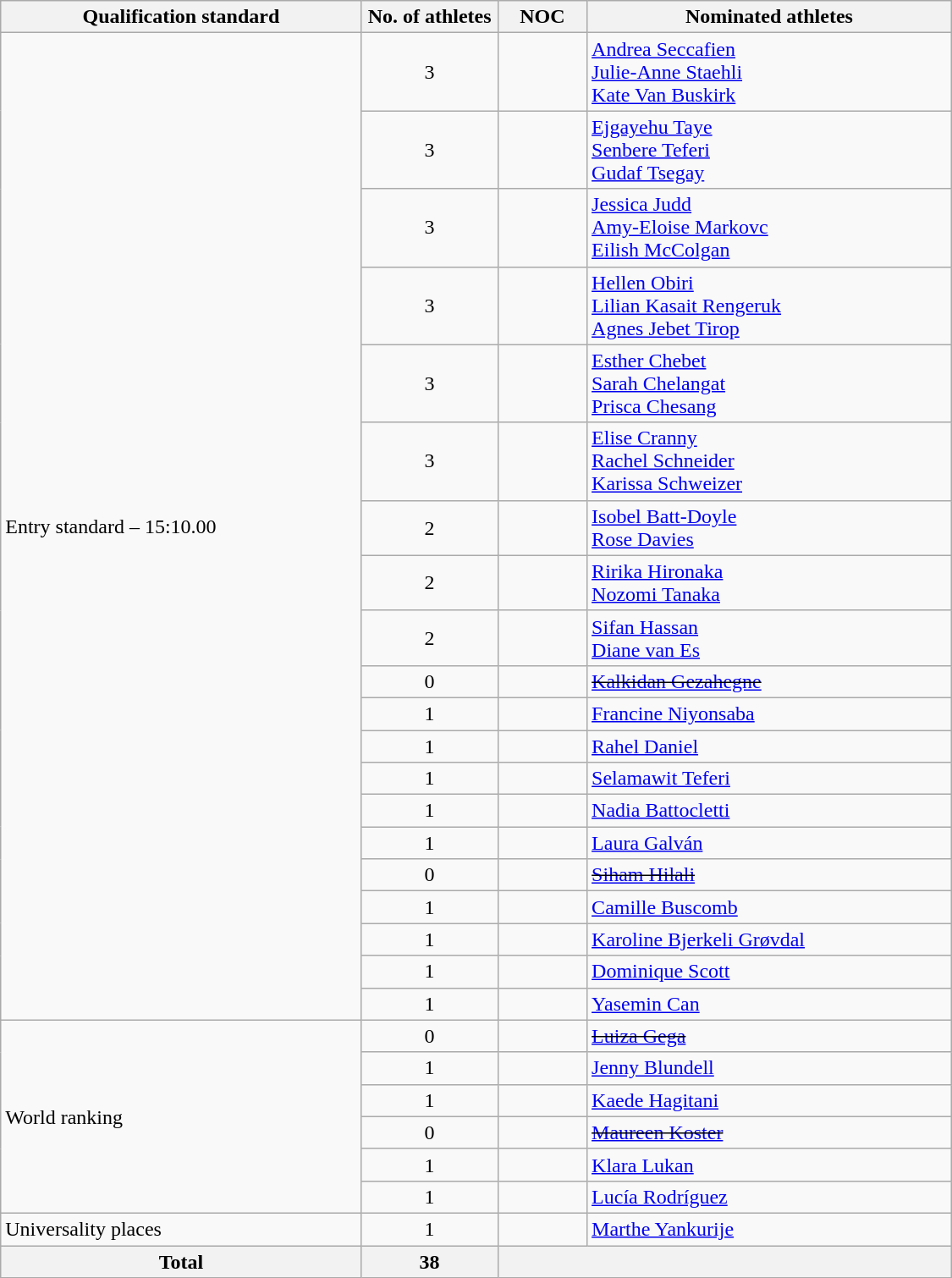<table class="wikitable" style="text-align:left; width:750px;">
<tr>
<th>Qualification standard</th>
<th width=100>No. of athletes</th>
<th>NOC</th>
<th>Nominated athletes</th>
</tr>
<tr>
<td rowspan="20">Entry standard – 15:10.00</td>
<td align=center>3</td>
<td></td>
<td><a href='#'>Andrea Seccafien</a><br><a href='#'>Julie-Anne Staehli</a><br><a href='#'>Kate Van Buskirk</a></td>
</tr>
<tr>
<td align=center>3</td>
<td></td>
<td><a href='#'>Ejgayehu Taye</a><br><a href='#'>Senbere Teferi</a><br><a href='#'>Gudaf Tsegay</a></td>
</tr>
<tr>
<td align=center>3</td>
<td></td>
<td><a href='#'>Jessica Judd</a><br><a href='#'>Amy-Eloise Markovc</a><br><a href='#'>Eilish McColgan</a></td>
</tr>
<tr>
<td align=center>3</td>
<td></td>
<td><a href='#'>Hellen Obiri</a><br><a href='#'>Lilian Kasait Rengeruk</a><br><a href='#'>Agnes Jebet Tirop</a></td>
</tr>
<tr>
<td align=center>3</td>
<td></td>
<td><a href='#'>Esther Chebet</a><br><a href='#'>Sarah Chelangat</a><br><a href='#'>Prisca Chesang</a></td>
</tr>
<tr>
<td align=center>3</td>
<td></td>
<td><a href='#'>Elise Cranny</a><br><a href='#'>Rachel Schneider</a><br><a href='#'>Karissa Schweizer</a></td>
</tr>
<tr>
<td align=center>2</td>
<td></td>
<td><a href='#'>Isobel Batt-Doyle</a><br><a href='#'>Rose Davies</a></td>
</tr>
<tr>
<td align=center>2</td>
<td></td>
<td><a href='#'>Ririka Hironaka</a><br><a href='#'>Nozomi Tanaka</a></td>
</tr>
<tr>
<td align=center>2</td>
<td></td>
<td><a href='#'>Sifan Hassan</a><br><a href='#'>Diane van Es</a></td>
</tr>
<tr>
<td align=center>0</td>
<td></td>
<td><s><a href='#'>Kalkidan Gezahegne</a></s></td>
</tr>
<tr>
<td align=center>1</td>
<td></td>
<td><a href='#'>Francine Niyonsaba</a></td>
</tr>
<tr>
<td align=center>1</td>
<td></td>
<td><a href='#'>Rahel Daniel</a></td>
</tr>
<tr>
<td align=center>1</td>
<td></td>
<td><a href='#'>Selamawit Teferi</a></td>
</tr>
<tr>
<td align=center>1</td>
<td></td>
<td><a href='#'>Nadia Battocletti</a></td>
</tr>
<tr>
<td align=center>1</td>
<td></td>
<td><a href='#'>Laura Galván</a></td>
</tr>
<tr>
<td align=center>0</td>
<td></td>
<td><s><a href='#'>Siham Hilali</a></s></td>
</tr>
<tr>
<td align=center>1</td>
<td></td>
<td><a href='#'>Camille Buscomb</a></td>
</tr>
<tr>
<td align=center>1</td>
<td></td>
<td><a href='#'>Karoline Bjerkeli Grøvdal</a></td>
</tr>
<tr>
<td align=center>1</td>
<td></td>
<td><a href='#'>Dominique Scott</a></td>
</tr>
<tr>
<td align=center>1</td>
<td></td>
<td><a href='#'>Yasemin Can</a></td>
</tr>
<tr>
<td rowspan=6>World ranking</td>
<td align=center>0</td>
<td></td>
<td><s><a href='#'>Luiza Gega</a></s></td>
</tr>
<tr>
<td align=center>1</td>
<td></td>
<td><a href='#'>Jenny Blundell</a></td>
</tr>
<tr>
<td align=center>1</td>
<td></td>
<td><a href='#'>Kaede Hagitani</a></td>
</tr>
<tr>
<td align=center>0</td>
<td></td>
<td><s><a href='#'>Maureen Koster</a></s></td>
</tr>
<tr>
<td align=center>1</td>
<td></td>
<td><a href='#'>Klara Lukan</a></td>
</tr>
<tr>
<td align=center>1</td>
<td></td>
<td><a href='#'>Lucía Rodríguez</a></td>
</tr>
<tr>
<td>Universality places</td>
<td align=center>1</td>
<td></td>
<td><a href='#'>Marthe Yankurije</a></td>
</tr>
<tr>
<th>Total</th>
<th>38</th>
<th colspan=2></th>
</tr>
</table>
